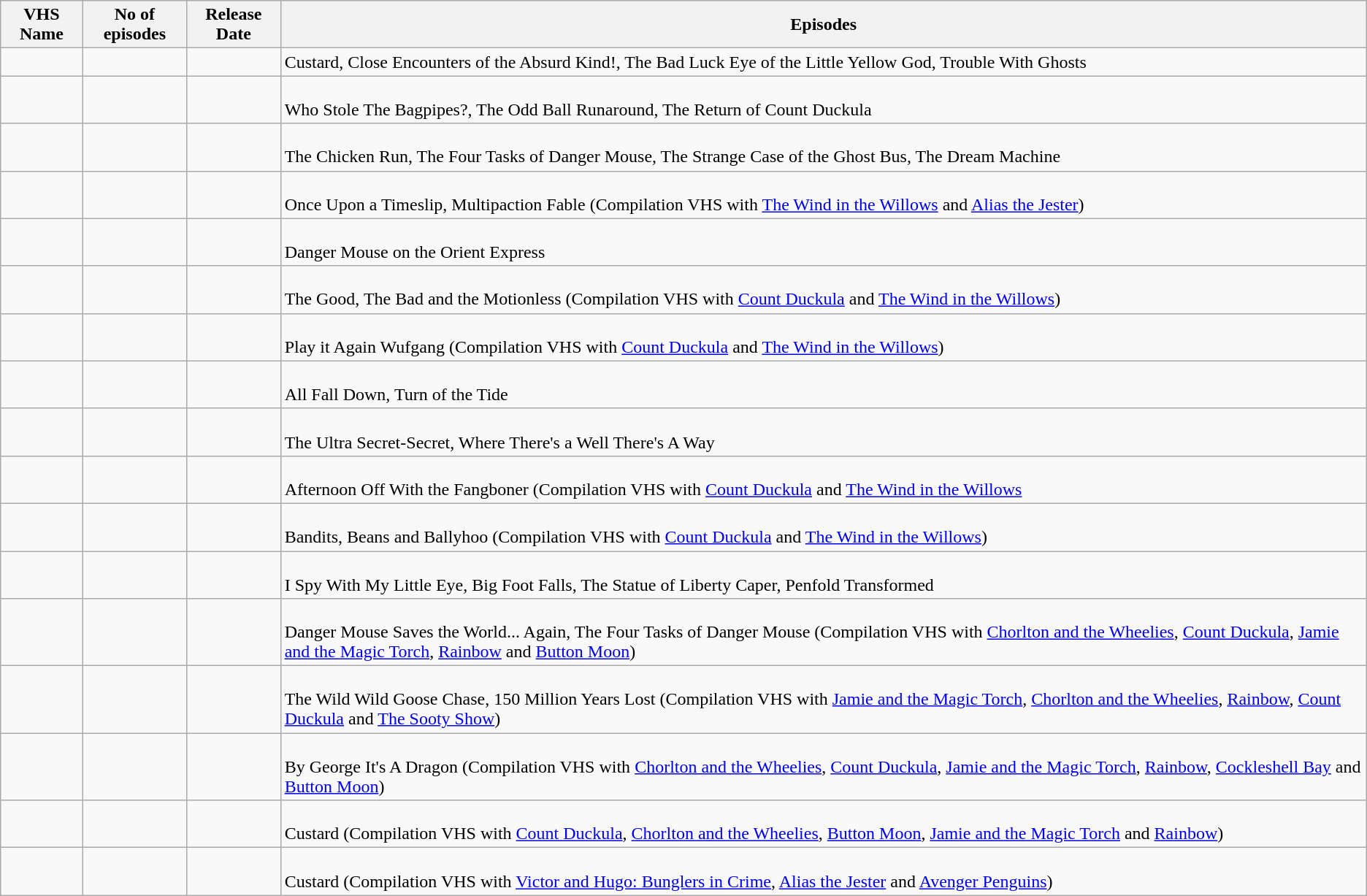<table class="wikitable">
<tr>
<th>VHS Name</th>
<th>No of episodes</th>
<th>Release Date</th>
<th>Episodes</th>
</tr>
<tr>
<td></td>
<td></td>
<td></td>
<td>Custard, Close Encounters of the Absurd Kind!, The Bad Luck Eye of the Little Yellow God, Trouble With Ghosts</td>
</tr>
<tr>
<td></td>
<td></td>
<td></td>
<td><br>Who Stole The Bagpipes?, The Odd Ball Runaround, The Return of Count Duckula</td>
</tr>
<tr>
<td></td>
<td></td>
<td></td>
<td><br>The Chicken Run, The Four Tasks of Danger Mouse, The Strange Case of the Ghost Bus, The Dream Machine</td>
</tr>
<tr>
<td></td>
<td></td>
<td></td>
<td><br>Once Upon a Timeslip, Multipaction Fable (Compilation VHS with <a href='#'>The Wind in the Willows</a> and <a href='#'>Alias the Jester</a>)</td>
</tr>
<tr>
<td></td>
<td></td>
<td></td>
<td><br>Danger Mouse on the Orient Express</td>
</tr>
<tr>
<td></td>
<td></td>
<td></td>
<td><br>The Good, The Bad and the Motionless (Compilation VHS with <a href='#'>Count Duckula</a> and <a href='#'>The Wind in the Willows</a>)</td>
</tr>
<tr>
<td></td>
<td></td>
<td></td>
<td><br>Play it Again Wufgang (Compilation VHS with <a href='#'>Count Duckula</a> and <a href='#'>The Wind in the Willows</a>)</td>
</tr>
<tr>
<td></td>
<td></td>
<td></td>
<td><br>All Fall Down, Turn of the Tide</td>
</tr>
<tr>
<td></td>
<td></td>
<td></td>
<td><br>The Ultra Secret-Secret, Where There's a Well There's A Way</td>
</tr>
<tr>
<td></td>
<td></td>
<td></td>
<td><br>Afternoon Off With the Fangboner (Compilation VHS with <a href='#'>Count Duckula</a> and <a href='#'>The Wind in the Willows</a></td>
</tr>
<tr>
<td></td>
<td></td>
<td></td>
<td><br>Bandits, Beans and Ballyhoo (Compilation VHS with <a href='#'>Count Duckula</a> and <a href='#'>The Wind in the Willows</a>)</td>
</tr>
<tr>
<td></td>
<td></td>
<td></td>
<td><br>I Spy With My Little Eye, Big Foot Falls, The Statue of Liberty Caper, Penfold Transformed</td>
</tr>
<tr>
<td></td>
<td></td>
<td></td>
<td><br>Danger Mouse Saves the World... Again, The Four Tasks of Danger Mouse (Compilation VHS with <a href='#'>Chorlton and the Wheelies</a>, <a href='#'>Count Duckula</a>, <a href='#'>Jamie and the Magic Torch</a>, <a href='#'>Rainbow</a> and <a href='#'>Button Moon</a>)</td>
</tr>
<tr>
<td></td>
<td></td>
<td></td>
<td><br>The Wild Wild Goose Chase, 150 Million Years Lost (Compilation VHS with <a href='#'>Jamie and the Magic Torch</a>, <a href='#'>Chorlton and the Wheelies</a>, <a href='#'>Rainbow</a>, <a href='#'>Count Duckula</a> and <a href='#'>The Sooty Show</a>)</td>
</tr>
<tr>
<td></td>
<td></td>
<td></td>
<td><br>By George It's A Dragon (Compilation VHS with <a href='#'>Chorlton and the Wheelies</a>, <a href='#'>Count Duckula</a>, <a href='#'>Jamie and the Magic Torch</a>, <a href='#'>Rainbow</a>, <a href='#'>Cockleshell Bay</a> and <a href='#'>Button Moon</a>)</td>
</tr>
<tr>
<td></td>
<td></td>
<td></td>
<td><br>Custard (Compilation VHS with <a href='#'>Count Duckula</a>, <a href='#'>Chorlton and the Wheelies</a>, <a href='#'>Button Moon</a>, <a href='#'>Jamie and the Magic Torch</a> and <a href='#'>Rainbow</a>)</td>
</tr>
<tr>
<td></td>
<td></td>
<td></td>
<td><br>Custard (Compilation VHS with <a href='#'>Victor and Hugo: Bunglers in Crime</a>, <a href='#'>Alias the Jester</a> and <a href='#'>Avenger Penguins</a>)</td>
</tr>
</table>
